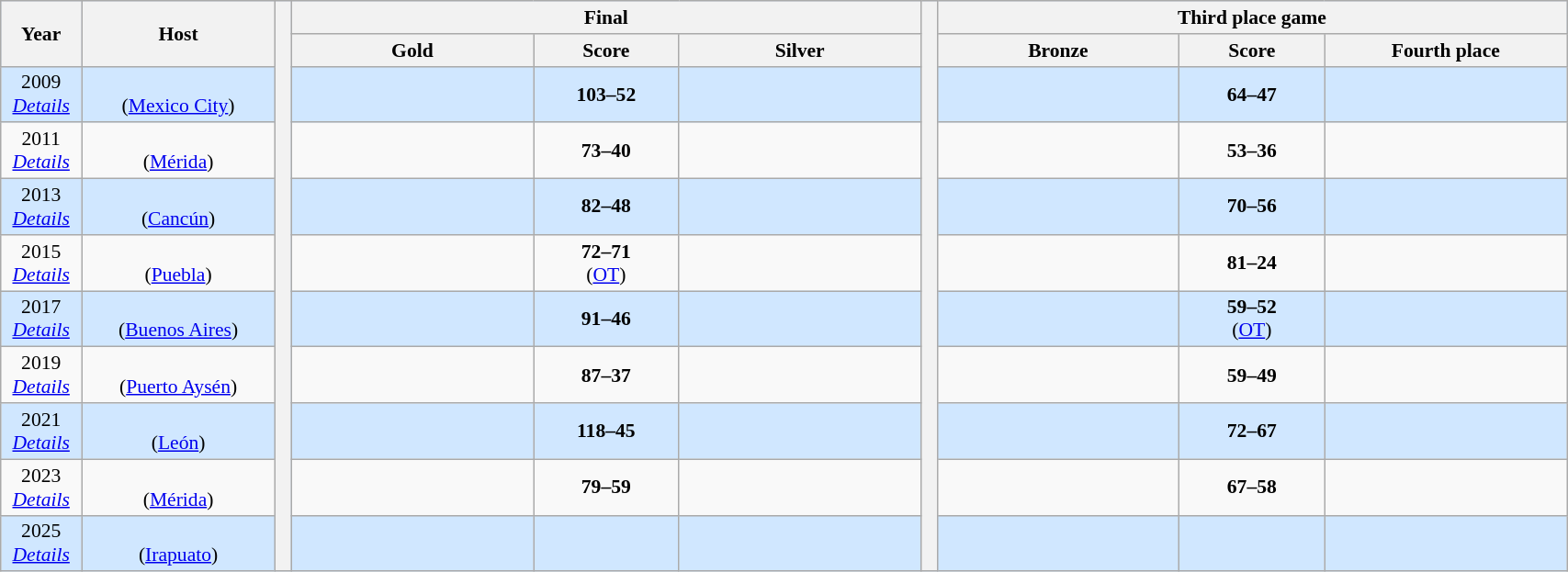<table class="wikitable" style="font-size:90%; width: 90%; text-align: center;">
<tr bgcolor=#C1D8FF>
<th rowspan=2 width=5%>Year</th>
<th rowspan=2 width=12%>Host</th>
<th rowspan=11 width="1%" bgcolor="ffffff"></th>
<th colspan=3>Final</th>
<th rowspan=11 width="1%" bgcolor="ffffff"></th>
<th colspan=3>Third place game</th>
</tr>
<tr bgcolor=#EFEFEF>
<th width=15%>Gold</th>
<th width=9%>Score</th>
<th width=15%>Silver</th>
<th width=15%>Bronze</th>
<th width=9%>Score</th>
<th width=15%>Fourth place</th>
</tr>
<tr bgcolor=#D0E7FF>
<td>2009<br><em><a href='#'>Details</a></em></td>
<td><br>(<a href='#'>Mexico City</a>)</td>
<td><strong></strong></td>
<td><strong>103–52</strong></td>
<td></td>
<td></td>
<td><strong>64–47</strong></td>
<td></td>
</tr>
<tr>
<td>2011<br><em><a href='#'>Details</a></em></td>
<td><br>(<a href='#'>Mérida</a>)</td>
<td><strong></strong></td>
<td><strong>73–40</strong></td>
<td></td>
<td></td>
<td><strong>53–36</strong></td>
<td></td>
</tr>
<tr bgcolor=#D0E7FF>
<td>2013<br><em><a href='#'>Details</a></em></td>
<td><br>(<a href='#'>Cancún</a>)</td>
<td><strong></strong></td>
<td><strong>82–48</strong></td>
<td></td>
<td></td>
<td><strong>70–56</strong></td>
<td></td>
</tr>
<tr>
<td>2015<br><em><a href='#'>Details</a></em></td>
<td><br>(<a href='#'>Puebla</a>)</td>
<td><strong></strong></td>
<td><strong>72–71</strong> <br>(<a href='#'>OT</a>)</td>
<td></td>
<td></td>
<td><strong>81–24</strong></td>
<td></td>
</tr>
<tr bgcolor=#D0E7FF>
<td>2017<br><em><a href='#'>Details</a></em></td>
<td><br> (<a href='#'>Buenos Aires</a>)</td>
<td><strong></strong></td>
<td><strong>91–46</strong></td>
<td></td>
<td></td>
<td><strong>59–52</strong><br>(<a href='#'>OT</a>)</td>
<td></td>
</tr>
<tr>
<td>2019<br><em><a href='#'>Details</a></em></td>
<td><br>(<a href='#'>Puerto Aysén</a>)</td>
<td><strong></strong></td>
<td><strong>87–37</strong></td>
<td></td>
<td></td>
<td><strong>59–49</strong></td>
<td></td>
</tr>
<tr bgcolor=#D0E7FF>
<td>2021<br><em><a href='#'>Details</a></em></td>
<td><br>(<a href='#'>León</a>)</td>
<td><strong></strong></td>
<td><strong>118–45</strong></td>
<td></td>
<td></td>
<td><strong>72–67</strong></td>
<td></td>
</tr>
<tr>
<td>2023<br><em><a href='#'>Details</a></em></td>
<td><br>(<a href='#'>Mérida</a>)</td>
<td><strong></strong></td>
<td><strong>79–59</strong></td>
<td></td>
<td></td>
<td><strong>67–58</strong></td>
<td></td>
</tr>
<tr bgcolor=#D0E7FF>
<td>2025<br><em><a href='#'>Details</a></em></td>
<td><br>(<a href='#'>Irapuato</a>)</td>
<td></td>
<td></td>
<td></td>
<td></td>
<td></td>
<td></td>
</tr>
</table>
